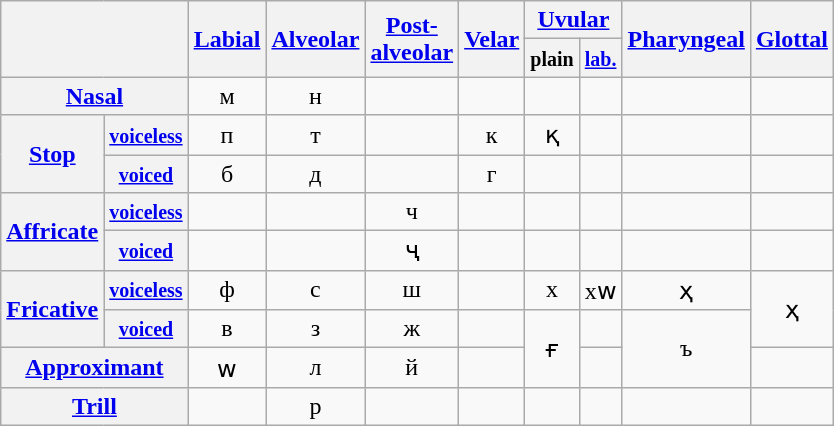<table class="wikitable" style="text-align:center;">
<tr>
<th colspan="2" rowspan="2"></th>
<th rowspan="2"><a href='#'>Labial</a></th>
<th rowspan="2"><a href='#'>Alveolar</a></th>
<th rowspan="2"><a href='#'>Post‐<br>alveolar</a></th>
<th rowspan="2"><a href='#'>Velar</a></th>
<th colspan="2"><a href='#'>Uvular</a></th>
<th rowspan="2"><a href='#'>Pharyngeal</a></th>
<th rowspan="2"><a href='#'>Glottal</a></th>
</tr>
<tr>
<th><small>plain</small></th>
<th><small><a href='#'>lab.</a></small></th>
</tr>
<tr>
<th colspan="2"><a href='#'>Nasal</a></th>
<td>м </td>
<td>н </td>
<td></td>
<td></td>
<td></td>
<td></td>
<td></td>
<td></td>
</tr>
<tr>
<th rowspan="2"><a href='#'>Stop</a></th>
<th><small><a href='#'>voiceless</a></small></th>
<td>п </td>
<td>т </td>
<td></td>
<td>к </td>
<td>қ </td>
<td></td>
<td></td>
<td></td>
</tr>
<tr>
<th><small><a href='#'>voiced</a></small></th>
<td>б </td>
<td>д </td>
<td></td>
<td>г </td>
<td></td>
<td></td>
<td></td>
<td></td>
</tr>
<tr>
<th rowspan="2"><a href='#'>Affricate</a></th>
<th><small><a href='#'>voiceless</a></small></th>
<td></td>
<td></td>
<td>ч </td>
<td></td>
<td></td>
<td></td>
<td></td>
<td></td>
</tr>
<tr>
<th><small><a href='#'>voiced</a></small></th>
<td></td>
<td></td>
<td>ҷ </td>
<td></td>
<td></td>
<td></td>
<td></td>
<td></td>
</tr>
<tr>
<th rowspan="2"><a href='#'>Fricative</a></th>
<th><small><a href='#'>voiceless</a></small></th>
<td>ф </td>
<td>с </td>
<td>ш </td>
<td></td>
<td>х </td>
<td>хԝ </td>
<td>ҳ </td>
<td rowspan="2">ҳ </td>
</tr>
<tr>
<th><small><a href='#'>voiced</a></small></th>
<td>в </td>
<td>з </td>
<td>ж </td>
<td></td>
<td rowspan="2">ғ </td>
<td></td>
<td rowspan="2">ъ </td>
</tr>
<tr>
<th colspan="2"><a href='#'>Approximant</a></th>
<td>ԝ </td>
<td>л </td>
<td>й </td>
<td></td>
<td></td>
<td></td>
</tr>
<tr>
<th colspan="2"><a href='#'>Trill</a></th>
<td></td>
<td>р </td>
<td></td>
<td></td>
<td></td>
<td></td>
<td></td>
<td></td>
</tr>
</table>
